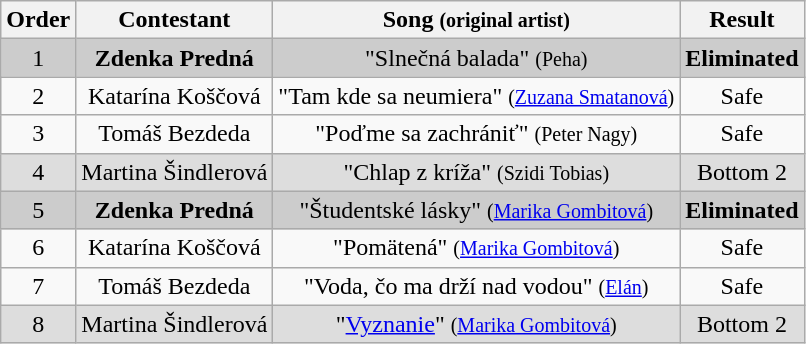<table class="wikitable plainrowheaders" style="text-align:center;">
<tr>
<th scope="col">Order</th>
<th scope="col">Contestant</th>
<th scope="col">Song <small>(original artist)</small></th>
<th scope="col">Result</th>
</tr>
<tr style="background:#ccc;">
<td>1</td>
<td><strong>Zdenka Predná</strong></td>
<td>"Slnečná balada" <small>(Peha)</small></td>
<td><strong>Eliminated</strong></td>
</tr>
<tr>
<td>2</td>
<td>Katarína Koščová</td>
<td>"Tam kde sa neumiera" <small>(<a href='#'>Zuzana Smatanová</a>)</small></td>
<td>Safe</td>
</tr>
<tr>
<td>3</td>
<td>Tomáš Bezdeda</td>
<td>"Poďme sa zachrániť" <small>(Peter Nagy)</small></td>
<td>Safe</td>
</tr>
<tr bgcolor="#DDDDDD">
<td>4</td>
<td>Martina Šindlerová</td>
<td>"Chlap z kríža" <small>(Szidi Tobias)</small></td>
<td>Bottom 2</td>
</tr>
<tr style="background:#ccc;">
<td>5</td>
<td><strong>Zdenka Predná</strong></td>
<td>"Študentské lásky" <small>(<a href='#'>Marika Gombitová</a>)</small></td>
<td><strong>Eliminated</strong></td>
</tr>
<tr>
<td>6</td>
<td>Katarína Koščová</td>
<td>"Pomätená" <small>(<a href='#'>Marika Gombitová</a>)</small></td>
<td>Safe</td>
</tr>
<tr>
<td>7</td>
<td>Tomáš Bezdeda</td>
<td>"Voda, čo ma drží nad vodou" <small>(<a href='#'>Elán</a>)</small></td>
<td>Safe</td>
</tr>
<tr bgcolor="#DDDDDD">
<td>8</td>
<td>Martina Šindlerová</td>
<td>"<a href='#'>Vyznanie</a>" <small>(<a href='#'>Marika Gombitová</a>)</small></td>
<td>Bottom 2</td>
</tr>
</table>
